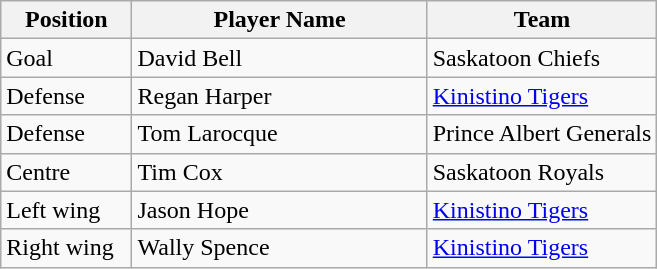<table class="wikitable">
<tr>
<th width="20%"><strong>Position</strong></th>
<th width="45%"><strong>Player Name</strong></th>
<th width="50%"><strong>Team</strong></th>
</tr>
<tr>
<td>Goal</td>
<td>David Bell</td>
<td>Saskatoon Chiefs</td>
</tr>
<tr>
<td>Defense</td>
<td>Regan Harper</td>
<td><a href='#'>Kinistino Tigers</a></td>
</tr>
<tr>
<td>Defense</td>
<td>Tom Larocque</td>
<td>Prince Albert Generals</td>
</tr>
<tr>
<td>Centre</td>
<td>Tim Cox</td>
<td>Saskatoon Royals</td>
</tr>
<tr>
<td>Left wing</td>
<td>Jason Hope</td>
<td><a href='#'>Kinistino Tigers</a></td>
</tr>
<tr>
<td>Right wing</td>
<td>Wally Spence</td>
<td><a href='#'>Kinistino Tigers</a></td>
</tr>
</table>
